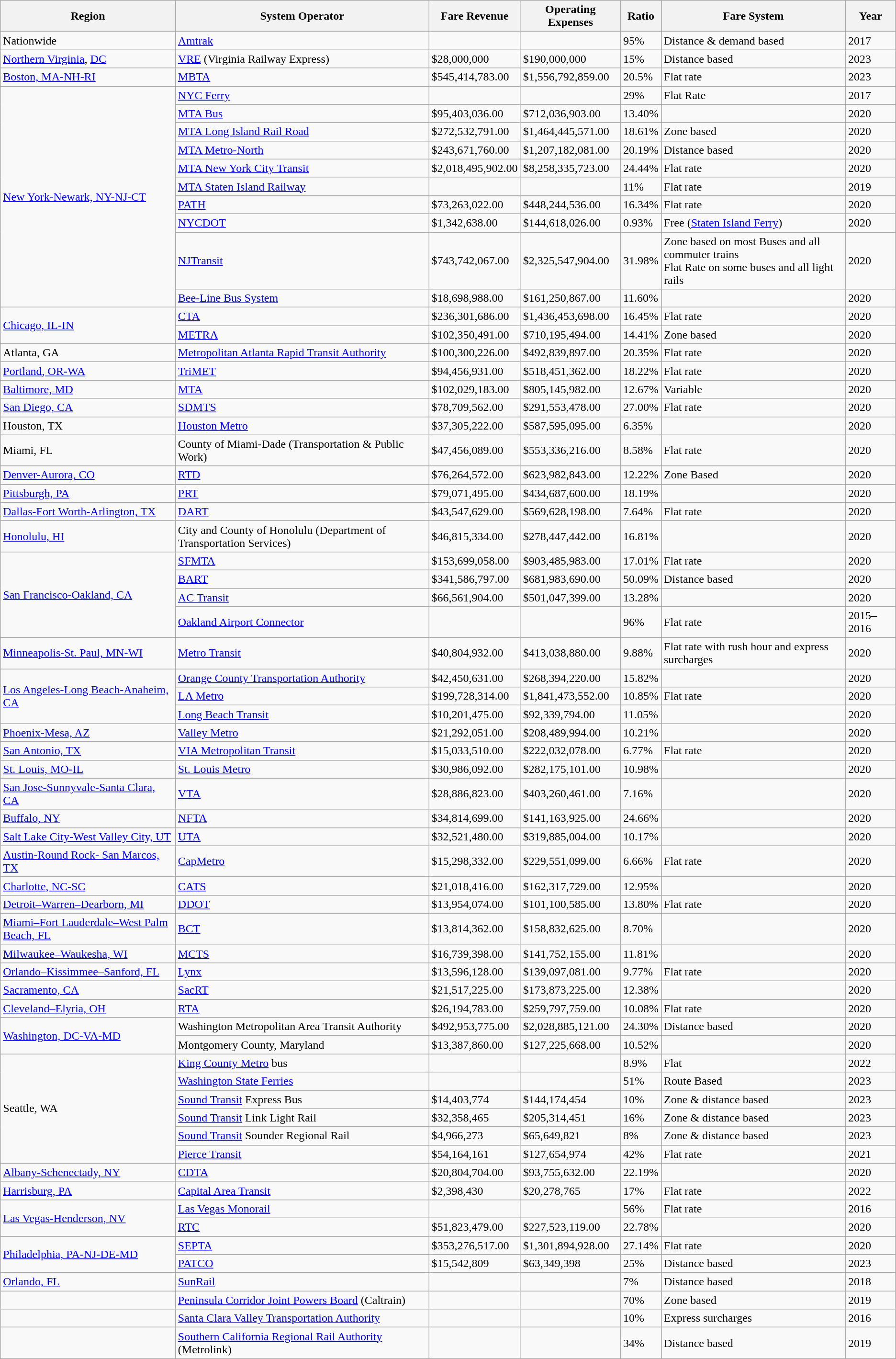<table class="wikitable sortable">
<tr>
<th>Region</th>
<th>System Operator</th>
<th>Fare Revenue</th>
<th>Operating Expenses</th>
<th>Ratio</th>
<th>Fare System</th>
<th>Year</th>
</tr>
<tr>
<td>Nationwide</td>
<td><a href='#'>Amtrak</a></td>
<td></td>
<td></td>
<td>95%</td>
<td>Distance & demand based</td>
<td>2017</td>
</tr>
<tr>
<td><a href='#'>Northern Virginia</a>, <a href='#'>DC</a></td>
<td><a href='#'>VRE</a> (Virginia Railway Express)</td>
<td>$28,000,000</td>
<td>$190,000,000</td>
<td>15%</td>
<td>Distance based</td>
<td>2023</td>
</tr>
<tr>
<td><a href='#'>Boston, MA-NH-RI</a></td>
<td><a href='#'>MBTA</a></td>
<td>$545,414,783.00</td>
<td>$1,556,792,859.00</td>
<td>20.5%</td>
<td>Flat rate</td>
<td>2023</td>
</tr>
<tr>
<td rowspan="10"><a href='#'>New York-Newark, NY-NJ-CT</a></td>
<td><a href='#'>NYC Ferry</a></td>
<td></td>
<td></td>
<td>29%</td>
<td>Flat Rate</td>
<td>2017</td>
</tr>
<tr>
<td><a href='#'>MTA Bus</a></td>
<td>$95,403,036.00</td>
<td>$712,036,903.00</td>
<td>13.40%</td>
<td></td>
<td>2020</td>
</tr>
<tr>
<td><a href='#'>MTA Long Island Rail Road</a></td>
<td>$272,532,791.00</td>
<td>$1,464,445,571.00</td>
<td>18.61%</td>
<td>Zone based</td>
<td>2020</td>
</tr>
<tr>
<td><a href='#'>MTA Metro-North</a></td>
<td>$243,671,760.00</td>
<td>$1,207,182,081.00</td>
<td>20.19%</td>
<td>Distance based</td>
<td>2020</td>
</tr>
<tr>
<td><a href='#'>MTA New York City Transit</a></td>
<td>$2,018,495,902.00</td>
<td>$8,258,335,723.00</td>
<td>24.44%</td>
<td>Flat rate</td>
<td>2020</td>
</tr>
<tr>
<td><a href='#'>MTA Staten Island Railway</a></td>
<td></td>
<td></td>
<td>11%</td>
<td>Flat rate</td>
<td>2019</td>
</tr>
<tr>
<td><a href='#'>PATH</a></td>
<td>$73,263,022.00</td>
<td>$448,244,536.00</td>
<td>16.34%</td>
<td>Flat rate</td>
<td>2020</td>
</tr>
<tr>
<td><a href='#'>NYCDOT</a></td>
<td>$1,342,638.00</td>
<td>$144,618,026.00</td>
<td>0.93%</td>
<td>Free (<a href='#'>Staten Island Ferry</a>)</td>
<td>2020</td>
</tr>
<tr>
<td><a href='#'>NJTransit</a></td>
<td>$743,742,067.00</td>
<td>$2,325,547,904.00</td>
<td>31.98%</td>
<td>Zone based on most Buses and all commuter trains<br>Flat Rate on some buses and all light rails</td>
<td>2020</td>
</tr>
<tr>
<td><a href='#'>Bee-Line Bus System</a></td>
<td>$18,698,988.00</td>
<td>$161,250,867.00</td>
<td>11.60%</td>
<td></td>
<td>2020</td>
</tr>
<tr>
<td rowspan="2"><a href='#'>Chicago, IL-IN</a></td>
<td><a href='#'>CTA</a></td>
<td>$236,301,686.00</td>
<td>$1,436,453,698.00</td>
<td>16.45%</td>
<td>Flat rate</td>
<td>2020</td>
</tr>
<tr>
<td><a href='#'>METRA</a></td>
<td>$102,350,491.00</td>
<td>$710,195,494.00</td>
<td>14.41%</td>
<td>Zone based</td>
<td>2020</td>
</tr>
<tr>
<td>Atlanta, GA</td>
<td><a href='#'>Metropolitan Atlanta Rapid Transit Authority</a></td>
<td>$100,300,226.00</td>
<td>$492,839,897.00</td>
<td>20.35%</td>
<td>Flat rate</td>
<td>2020</td>
</tr>
<tr>
<td><a href='#'>Portland, OR-WA</a></td>
<td><a href='#'>TriMET</a></td>
<td>$94,456,931.00</td>
<td>$518,451,362.00</td>
<td>18.22%</td>
<td>Flat rate</td>
<td>2020</td>
</tr>
<tr>
<td><a href='#'>Baltimore, MD</a></td>
<td><a href='#'>MTA</a></td>
<td>$102,029,183.00</td>
<td>$805,145,982.00</td>
<td>12.67%</td>
<td>Variable</td>
<td>2020</td>
</tr>
<tr>
<td><a href='#'>San Diego, CA</a></td>
<td><a href='#'>SDMTS</a></td>
<td>$78,709,562.00</td>
<td>$291,553,478.00</td>
<td>27.00%</td>
<td>Flat rate</td>
<td>2020</td>
</tr>
<tr>
<td>Houston, TX</td>
<td><a href='#'>Houston Metro</a></td>
<td>$37,305,222.00</td>
<td>$587,595,095.00</td>
<td>6.35%</td>
<td></td>
<td>2020</td>
</tr>
<tr>
<td>Miami, FL</td>
<td>County of Miami-Dade (Transportation & Public Work)</td>
<td>$47,456,089.00</td>
<td>$553,336,216.00</td>
<td>8.58%</td>
<td>Flat rate</td>
<td>2020</td>
</tr>
<tr>
<td><a href='#'>Denver-Aurora, CO</a></td>
<td><a href='#'>RTD</a></td>
<td>$76,264,572.00</td>
<td>$623,982,843.00</td>
<td>12.22%</td>
<td>Zone Based</td>
<td>2020</td>
</tr>
<tr>
<td><a href='#'>Pittsburgh, PA</a></td>
<td><a href='#'>PRT</a></td>
<td>$79,071,495.00</td>
<td>$434,687,600.00</td>
<td>18.19%</td>
<td></td>
<td>2020</td>
</tr>
<tr>
<td><a href='#'>Dallas-Fort Worth-Arlington, TX</a></td>
<td><a href='#'>DART</a></td>
<td>$43,547,629.00</td>
<td>$569,628,198.00</td>
<td>7.64%</td>
<td>Flat rate</td>
<td>2020</td>
</tr>
<tr>
<td><a href='#'>Honolulu, HI</a></td>
<td>City and County of Honolulu (Department of Transportation Services)</td>
<td>$46,815,334.00</td>
<td>$278,447,442.00</td>
<td>16.81%</td>
<td></td>
<td>2020</td>
</tr>
<tr>
<td rowspan="4"><a href='#'>San Francisco-Oakland, CA</a></td>
<td><a href='#'>SFMTA</a></td>
<td>$153,699,058.00</td>
<td>$903,485,983.00</td>
<td>17.01%</td>
<td>Flat rate</td>
<td>2020</td>
</tr>
<tr>
<td><a href='#'>BART</a></td>
<td>$341,586,797.00</td>
<td>$681,983,690.00</td>
<td>50.09%</td>
<td>Distance based</td>
<td>2020</td>
</tr>
<tr>
<td><a href='#'>AC Transit</a></td>
<td>$66,561,904.00</td>
<td>$501,047,399.00</td>
<td>13.28%</td>
<td></td>
<td>2020</td>
</tr>
<tr>
<td><a href='#'>Oakland Airport Connector</a></td>
<td></td>
<td></td>
<td>96%</td>
<td>Flat rate</td>
<td>2015–2016</td>
</tr>
<tr>
<td><a href='#'>Minneapolis-St. Paul, MN-WI</a></td>
<td><a href='#'>Metro Transit</a></td>
<td>$40,804,932.00</td>
<td>$413,038,880.00</td>
<td>9.88%</td>
<td>Flat rate with rush hour and express surcharges</td>
<td>2020</td>
</tr>
<tr>
<td rowspan="3"><a href='#'>Los Angeles-Long Beach-Anaheim, CA</a></td>
<td><a href='#'>Orange County Transportation Authority</a></td>
<td>$42,450,631.00</td>
<td>$268,394,220.00</td>
<td>15.82%</td>
<td></td>
<td>2020</td>
</tr>
<tr>
<td><a href='#'>LA Metro</a></td>
<td>$199,728,314.00</td>
<td>$1,841,473,552.00</td>
<td>10.85%</td>
<td>Flat rate</td>
<td>2020</td>
</tr>
<tr>
<td><a href='#'>Long Beach Transit</a></td>
<td>$10,201,475.00</td>
<td>$92,339,794.00</td>
<td>11.05%</td>
<td></td>
<td>2020</td>
</tr>
<tr>
<td><a href='#'>Phoenix-Mesa, AZ</a></td>
<td><a href='#'>Valley Metro</a></td>
<td>$21,292,051.00</td>
<td>$208,489,994.00</td>
<td>10.21%</td>
<td></td>
<td>2020</td>
</tr>
<tr>
<td><a href='#'>San Antonio, TX</a></td>
<td><a href='#'>VIA Metropolitan Transit</a></td>
<td>$15,033,510.00</td>
<td>$222,032,078.00</td>
<td>6.77%</td>
<td>Flat rate</td>
<td>2020</td>
</tr>
<tr>
<td><a href='#'>St. Louis, MO-IL</a></td>
<td><a href='#'>St. Louis Metro</a></td>
<td>$30,986,092.00</td>
<td>$282,175,101.00</td>
<td>10.98%</td>
<td></td>
<td>2020</td>
</tr>
<tr>
<td><a href='#'>San Jose-Sunnyvale-Santa Clara, CA</a></td>
<td><a href='#'>VTA</a></td>
<td>$28,886,823.00</td>
<td>$403,260,461.00</td>
<td>7.16%</td>
<td></td>
<td>2020</td>
</tr>
<tr>
<td><a href='#'>Buffalo, NY</a></td>
<td><a href='#'>NFTA</a></td>
<td>$34,814,699.00</td>
<td>$141,163,925.00</td>
<td>24.66%</td>
<td></td>
<td>2020</td>
</tr>
<tr>
<td><a href='#'>Salt Lake City-West Valley City, UT</a></td>
<td><a href='#'>UTA</a></td>
<td>$32,521,480.00</td>
<td>$319,885,004.00</td>
<td>10.17%</td>
<td></td>
<td>2020</td>
</tr>
<tr>
<td><a href='#'>Austin-Round Rock- San Marcos, TX</a></td>
<td><a href='#'>CapMetro</a></td>
<td>$15,298,332.00</td>
<td>$229,551,099.00</td>
<td>6.66%</td>
<td>Flat rate</td>
<td>2020</td>
</tr>
<tr>
<td><a href='#'>Charlotte, NC-SC</a></td>
<td><a href='#'>CATS</a></td>
<td>$21,018,416.00</td>
<td>$162,317,729.00</td>
<td>12.95%</td>
<td></td>
<td>2020</td>
</tr>
<tr>
<td><a href='#'>Detroit–Warren–Dearborn, MI</a></td>
<td><a href='#'>DDOT</a></td>
<td>$13,954,074.00</td>
<td>$101,100,585.00</td>
<td>13.80%</td>
<td>Flat rate</td>
<td>2020</td>
</tr>
<tr>
<td><a href='#'>Miami–Fort Lauderdale–West Palm Beach, FL</a></td>
<td><a href='#'>BCT</a></td>
<td>$13,814,362.00</td>
<td>$158,832,625.00</td>
<td>8.70%</td>
<td></td>
<td>2020</td>
</tr>
<tr>
<td><a href='#'>Milwaukee–Waukesha, WI</a></td>
<td><a href='#'>MCTS</a></td>
<td>$16,739,398.00</td>
<td>$141,752,155.00</td>
<td>11.81%</td>
<td></td>
<td>2020</td>
</tr>
<tr>
<td><a href='#'>Orlando–Kissimmee–Sanford, FL</a></td>
<td><a href='#'>Lynx</a></td>
<td>$13,596,128.00</td>
<td>$139,097,081.00</td>
<td>9.77%</td>
<td>Flat rate</td>
<td>2020</td>
</tr>
<tr>
<td><a href='#'>Sacramento, CA</a></td>
<td><a href='#'>SacRT</a></td>
<td>$21,517,225.00</td>
<td>$173,873,225.00</td>
<td>12.38%</td>
<td></td>
<td>2020</td>
</tr>
<tr>
<td><a href='#'>Cleveland–Elyria, OH</a></td>
<td><a href='#'>RTA</a></td>
<td>$26,194,783.00</td>
<td>$259,797,759.00</td>
<td>10.08%</td>
<td>Flat rate</td>
<td>2020</td>
</tr>
<tr>
<td rowspan="2"><a href='#'>Washington, DC-VA-MD</a></td>
<td>Washington Metropolitan Area Transit Authority</td>
<td>$492,953,775.00</td>
<td>$2,028,885,121.00</td>
<td>24.30%</td>
<td>Distance based</td>
<td>2020</td>
</tr>
<tr>
<td>Montgomery County, Maryland</td>
<td>$13,387,860.00</td>
<td>$127,225,668.00</td>
<td>10.52%</td>
<td></td>
<td>2020</td>
</tr>
<tr>
<td rowspan="6">Seattle, WA</td>
<td><a href='#'>King County Metro</a> bus</td>
<td></td>
<td></td>
<td>8.9%</td>
<td>Flat</td>
<td>2022</td>
</tr>
<tr>
<td><a href='#'>Washington State Ferries</a></td>
<td></td>
<td></td>
<td>51%</td>
<td>Route Based</td>
<td>2023</td>
</tr>
<tr>
<td><a href='#'>Sound Transit</a> Express Bus</td>
<td>$14,403,774</td>
<td>$144,174,454</td>
<td>10%</td>
<td>Zone & distance based</td>
<td>2023</td>
</tr>
<tr>
<td><a href='#'>Sound Transit</a> Link Light Rail</td>
<td>$32,358,465</td>
<td>$205,314,451</td>
<td>16%</td>
<td>Zone & distance based</td>
<td>2023</td>
</tr>
<tr>
<td><a href='#'>Sound Transit</a> Sounder Regional Rail</td>
<td>$4,966,273</td>
<td>$65,649,821</td>
<td>8%</td>
<td>Zone & distance based</td>
<td>2023</td>
</tr>
<tr>
<td><a href='#'>Pierce Transit</a></td>
<td>$54,164,161</td>
<td>$127,654,974</td>
<td>42%</td>
<td>Flat rate</td>
<td>2021</td>
</tr>
<tr>
<td><a href='#'>Albany-Schenectady, NY</a></td>
<td><a href='#'>CDTA</a></td>
<td>$20,804,704.00</td>
<td>$93,755,632.00</td>
<td>22.19%</td>
<td></td>
<td>2020</td>
</tr>
<tr>
<td><a href='#'>Harrisburg, PA</a></td>
<td><a href='#'>Capital Area Transit</a></td>
<td>$2,398,430</td>
<td>$20,278,765</td>
<td>17%</td>
<td>Flat rate</td>
<td>2022</td>
</tr>
<tr>
<td rowspan="2"><a href='#'>Las Vegas-Henderson, NV</a></td>
<td><a href='#'>Las Vegas Monorail</a></td>
<td></td>
<td></td>
<td>56%</td>
<td>Flat rate</td>
<td>2016</td>
</tr>
<tr>
<td><a href='#'>RTC</a></td>
<td>$51,823,479.00</td>
<td>$227,523,119.00</td>
<td>22.78%</td>
<td></td>
<td>2020</td>
</tr>
<tr>
<td rowspan="2"><a href='#'>Philadelphia, PA-NJ-DE-MD</a></td>
<td><a href='#'>SEPTA</a></td>
<td>$353,276,517.00</td>
<td>$1,301,894,928.00</td>
<td>27.14%</td>
<td>Flat rate</td>
<td>2020</td>
</tr>
<tr>
<td><a href='#'>PATCO</a></td>
<td>$15,542,809</td>
<td>$63,349,398</td>
<td>25%</td>
<td>Distance based</td>
<td>2023</td>
</tr>
<tr>
<td><a href='#'>Orlando, FL</a></td>
<td><a href='#'>SunRail</a></td>
<td></td>
<td></td>
<td>7%</td>
<td>Distance based</td>
<td>2018</td>
</tr>
<tr>
<td></td>
<td><a href='#'>Peninsula Corridor Joint Powers Board</a> (Caltrain)</td>
<td></td>
<td></td>
<td>70%</td>
<td>Zone based</td>
<td>2019</td>
</tr>
<tr>
<td></td>
<td><a href='#'>Santa Clara Valley Transportation Authority</a></td>
<td></td>
<td></td>
<td>10%</td>
<td>Express surcharges</td>
<td>2016</td>
</tr>
<tr>
<td></td>
<td><a href='#'>Southern California Regional Rail Authority</a> (Metrolink)</td>
<td></td>
<td></td>
<td>34%</td>
<td>Distance based</td>
<td>2019</td>
</tr>
</table>
